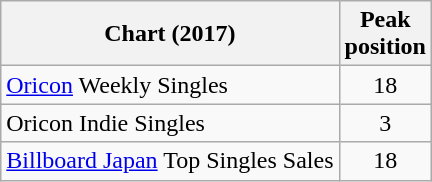<table class="wikitable sortable">
<tr>
<th>Chart (2017)</th>
<th>Peak<br>position</th>
</tr>
<tr>
<td><a href='#'>Oricon</a> Weekly Singles</td>
<td align="center">18</td>
</tr>
<tr>
<td>Oricon Indie Singles</td>
<td align="center">3</td>
</tr>
<tr>
<td><a href='#'>Billboard Japan</a> Top Singles Sales</td>
<td align="center">18</td>
</tr>
</table>
